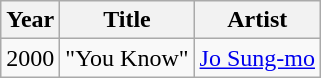<table class="wikitable sortable">
<tr>
<th>Year</th>
<th>Title</th>
<th>Artist</th>
</tr>
<tr>
<td>2000</td>
<td>"You Know"</td>
<td><a href='#'>Jo Sung-mo</a></td>
</tr>
</table>
